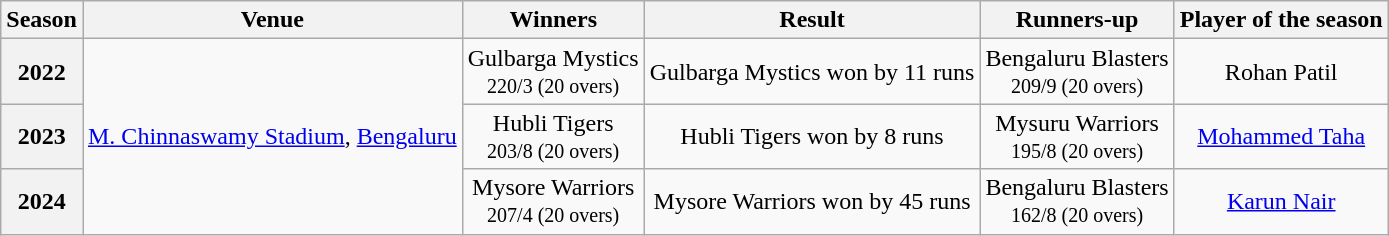<table class="wikitable" style="text-align:center">
<tr>
<th>Season</th>
<th>Venue</th>
<th>Winners</th>
<th>Result</th>
<th>Runners-up</th>
<th>Player of the season</th>
</tr>
<tr>
<th>2022</th>
<td rowspan=3><a href='#'>M. Chinnaswamy Stadium</a>, <a href='#'>Bengaluru</a></td>
<td>Gulbarga Mystics<br><small>220/3 (20 overs)</small></td>
<td>Gulbarga Mystics won by 11 runs<br><small></small></td>
<td>Bengaluru Blasters<br><small>209/9 (20 overs)</small></td>
<td>Rohan Patil</td>
</tr>
<tr>
<th>2023</th>
<td>Hubli Tigers<br><small>203/8 (20 overs)</small></td>
<td>Hubli Tigers won by 8 runs<br><small></small></td>
<td>Mysuru Warriors<br><small>195/8 (20 overs)</small></td>
<td><a href='#'>Mohammed Taha</a></td>
</tr>
<tr>
<th>2024</th>
<td>Mysore Warriors<br><small>207/4 (20 overs)</small></td>
<td>Mysore Warriors won by 45 runs<br><small></small></td>
<td>Bengaluru Blasters<br><small>162/8 (20 overs)</small></td>
<td><a href='#'>Karun Nair</a></td>
</tr>
</table>
